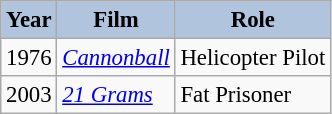<table class="wikitable" style="font-size:95%;">
<tr>
<th style="background:#B0C4DE;">Year</th>
<th style="background:#B0C4DE;">Film</th>
<th style="background:#B0C4DE;">Role</th>
</tr>
<tr>
<td>1976</td>
<td><em><a href='#'>Cannonball</a></em></td>
<td>Helicopter Pilot</td>
</tr>
<tr>
<td>2003</td>
<td><em><a href='#'>21 Grams</a></em></td>
<td>Fat Prisoner</td>
</tr>
</table>
